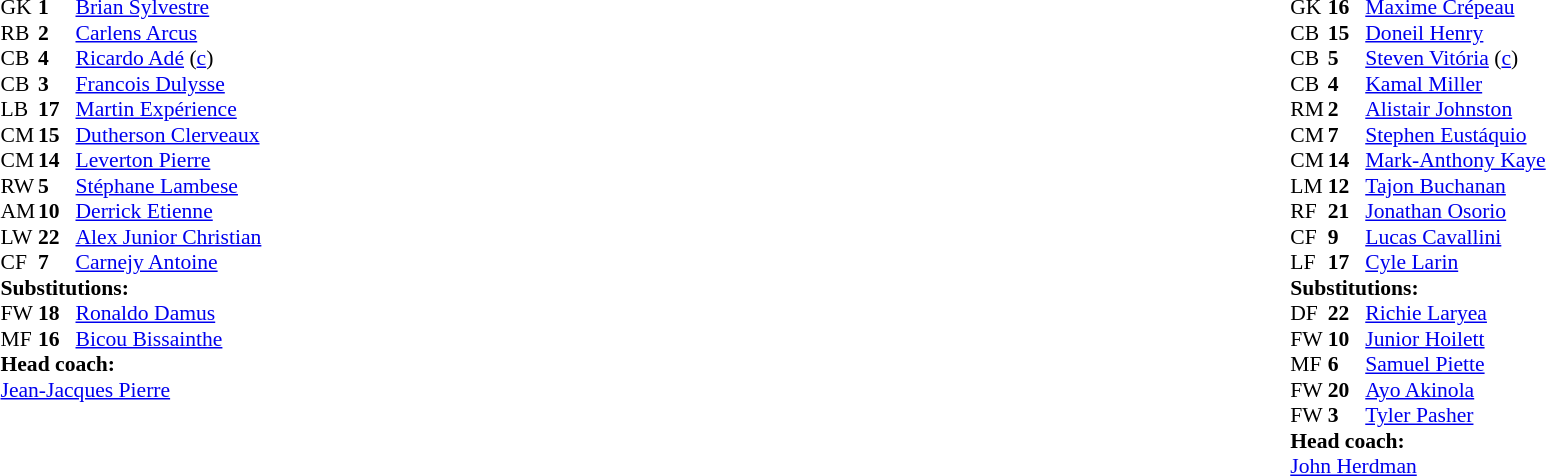<table width="100%">
<tr>
<td valign="top" width="40%"><br><table style="font-size:90%" cellspacing="0" cellpadding="0">
<tr>
<th width=25></th>
<th width=25></th>
</tr>
<tr>
<td>GK</td>
<td><strong>1</strong></td>
<td><a href='#'>Brian Sylvestre</a></td>
</tr>
<tr>
<td>RB</td>
<td><strong>2</strong></td>
<td><a href='#'>Carlens Arcus</a></td>
</tr>
<tr>
<td>CB</td>
<td><strong>4</strong></td>
<td><a href='#'>Ricardo Adé</a> (<a href='#'>c</a>)</td>
</tr>
<tr>
<td>CB</td>
<td><strong>3</strong></td>
<td><a href='#'>Francois Dulysse</a></td>
<td></td>
</tr>
<tr>
<td>LB</td>
<td><strong>17</strong></td>
<td><a href='#'>Martin Expérience</a></td>
<td></td>
<td></td>
</tr>
<tr>
<td>CM</td>
<td><strong>15</strong></td>
<td><a href='#'>Dutherson Clerveaux</a></td>
<td></td>
<td></td>
</tr>
<tr>
<td>CM</td>
<td><strong>14</strong></td>
<td><a href='#'>Leverton Pierre</a></td>
<td></td>
</tr>
<tr>
<td>RW</td>
<td><strong>5</strong></td>
<td><a href='#'>Stéphane Lambese</a></td>
</tr>
<tr>
<td>AM</td>
<td><strong>10</strong></td>
<td><a href='#'>Derrick Etienne</a></td>
</tr>
<tr>
<td>LW</td>
<td><strong>22</strong></td>
<td><a href='#'>Alex Junior Christian</a></td>
</tr>
<tr>
<td>CF</td>
<td><strong>7</strong></td>
<td><a href='#'>Carnejy Antoine</a></td>
</tr>
<tr>
<td colspan=3><strong>Substitutions:</strong></td>
</tr>
<tr>
<td>FW</td>
<td><strong>18</strong></td>
<td><a href='#'>Ronaldo Damus</a></td>
<td></td>
<td></td>
</tr>
<tr>
<td>MF</td>
<td><strong>16</strong></td>
<td><a href='#'>Bicou Bissainthe</a></td>
<td></td>
<td></td>
</tr>
<tr>
<td colspan=3><strong>Head coach:</strong></td>
</tr>
<tr>
<td colspan=3><a href='#'>Jean-Jacques Pierre</a></td>
</tr>
</table>
</td>
<td valign="top"></td>
<td valign="top" width="50%"><br><table style="font-size:90%; margin:auto" cellspacing="0" cellpadding="0">
<tr>
<th width=25></th>
<th width=25></th>
</tr>
<tr>
<td>GK</td>
<td><strong>16</strong></td>
<td><a href='#'>Maxime Crépeau</a></td>
</tr>
<tr>
<td>CB</td>
<td><strong>15</strong></td>
<td><a href='#'>Doneil Henry</a></td>
</tr>
<tr>
<td>CB</td>
<td><strong>5</strong></td>
<td><a href='#'>Steven Vitória</a> (<a href='#'>c</a>)</td>
</tr>
<tr>
<td>CB</td>
<td><strong>4</strong></td>
<td><a href='#'>Kamal Miller</a></td>
</tr>
<tr>
<td>RM</td>
<td><strong>2</strong></td>
<td><a href='#'>Alistair Johnston</a></td>
<td></td>
<td></td>
</tr>
<tr>
<td>CM</td>
<td><strong>7</strong></td>
<td><a href='#'>Stephen Eustáquio</a></td>
<td></td>
</tr>
<tr>
<td>CM</td>
<td><strong>14</strong></td>
<td><a href='#'>Mark-Anthony Kaye</a></td>
</tr>
<tr>
<td>LM</td>
<td><strong>12</strong></td>
<td><a href='#'>Tajon Buchanan</a></td>
<td></td>
<td></td>
</tr>
<tr>
<td>RF</td>
<td><strong>21</strong></td>
<td><a href='#'>Jonathan Osorio</a></td>
<td></td>
<td></td>
</tr>
<tr>
<td>CF</td>
<td><strong>9</strong></td>
<td><a href='#'>Lucas Cavallini</a></td>
<td></td>
<td></td>
</tr>
<tr>
<td>LF</td>
<td><strong>17</strong></td>
<td><a href='#'>Cyle Larin</a></td>
<td></td>
<td></td>
</tr>
<tr>
<td colspan=3><strong>Substitutions:</strong></td>
</tr>
<tr>
<td>DF</td>
<td><strong>22</strong></td>
<td><a href='#'>Richie Laryea</a></td>
<td></td>
<td></td>
</tr>
<tr>
<td>FW</td>
<td><strong>10</strong></td>
<td><a href='#'>Junior Hoilett</a></td>
<td></td>
<td></td>
</tr>
<tr>
<td>MF</td>
<td><strong>6</strong></td>
<td><a href='#'>Samuel Piette</a></td>
<td></td>
<td></td>
</tr>
<tr>
<td>FW</td>
<td><strong>20</strong></td>
<td><a href='#'>Ayo Akinola</a></td>
<td></td>
<td></td>
</tr>
<tr>
<td>FW</td>
<td><strong>3</strong></td>
<td><a href='#'>Tyler Pasher</a></td>
<td></td>
<td></td>
</tr>
<tr>
<td colspan=3><strong>Head coach:</strong></td>
</tr>
<tr>
<td colspan=3> <a href='#'>John Herdman</a></td>
</tr>
</table>
</td>
</tr>
</table>
